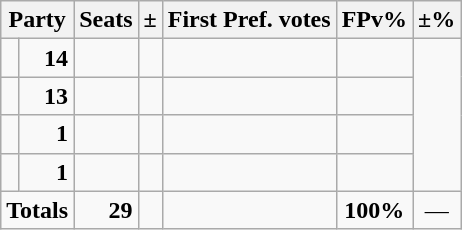<table class=wikitable>
<tr>
<th colspan=2 align=center>Party</th>
<th valign=top>Seats</th>
<th valign=top>±</th>
<th valign=top>First Pref. votes</th>
<th valign=top>FPv%</th>
<th valign=top>±%</th>
</tr>
<tr>
<td></td>
<td align=right><strong>14</strong></td>
<td align=right></td>
<td align=right></td>
<td align=right></td>
<td align=right></td>
</tr>
<tr>
<td></td>
<td align=right><strong>13</strong></td>
<td align=right></td>
<td align=right></td>
<td align=right></td>
<td align=right></td>
</tr>
<tr>
<td></td>
<td align=right><strong>1</strong></td>
<td align=right></td>
<td align=right></td>
<td align=right></td>
<td align=right></td>
</tr>
<tr>
<td></td>
<td align=right><strong>1</strong></td>
<td align=right></td>
<td align=right></td>
<td align=right></td>
<td align=right></td>
</tr>
<tr>
<td colspan=2 align=center><strong>Totals</strong></td>
<td align=right><strong>29</strong></td>
<td align=center></td>
<td align=right></td>
<td align=center><strong>100%</strong></td>
<td align=center>—</td>
</tr>
</table>
